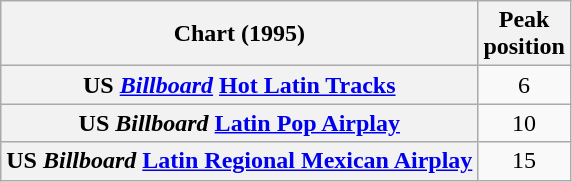<table class="wikitable sortable plainrowheaders">
<tr>
<th>Chart (1995)</th>
<th>Peak<br>position</th>
</tr>
<tr>
<th scope=row>US <em><a href='#'>Billboard</a></em> <a href='#'>Hot Latin Tracks</a></th>
<td style="text-align: center; ">6</td>
</tr>
<tr>
<th scope=row>US <em>Billboard</em> <a href='#'>Latin Pop Airplay</a></th>
<td style="text-align: center; ">10</td>
</tr>
<tr>
<th scope=row>US <em>Billboard</em> <a href='#'>Latin Regional Mexican Airplay</a></th>
<td style="text-align: center; ">15</td>
</tr>
</table>
